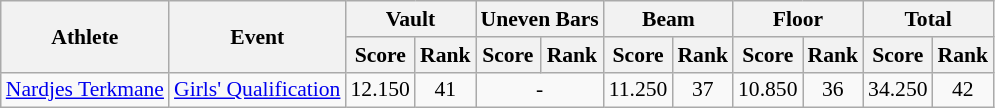<table class="wikitable" border="1" style="font-size:90%">
<tr>
<th rowspan=2>Athlete</th>
<th rowspan=2>Event</th>
<th colspan=2>Vault</th>
<th colspan=2>Uneven Bars</th>
<th colspan=2>Beam</th>
<th colspan=2>Floor</th>
<th colspan=2>Total</th>
</tr>
<tr>
<th>Score</th>
<th>Rank</th>
<th>Score</th>
<th>Rank</th>
<th>Score</th>
<th>Rank</th>
<th>Score</th>
<th>Rank</th>
<th>Score</th>
<th>Rank</th>
</tr>
<tr>
<td rowspan=2><a href='#'>Nardjes Terkmane</a></td>
<td><a href='#'>Girls' Qualification</a></td>
<td align=center>12.150</td>
<td align=center>41</td>
<td align=center colspan=2>-</td>
<td align=center>11.250</td>
<td align=center>37</td>
<td align=center>10.850</td>
<td align=center>36</td>
<td align=center>34.250</td>
<td align=center>42</td>
</tr>
</table>
